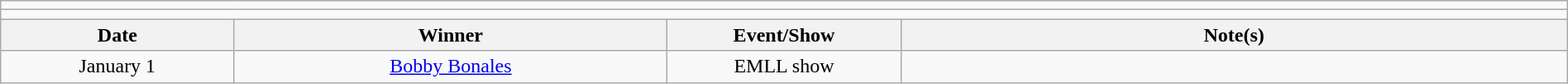<table class="wikitable" style="text-align:center; width:100%;">
<tr>
<td colspan=5></td>
</tr>
<tr>
<td colspan=5><strong></strong></td>
</tr>
<tr>
<th width=14%>Date</th>
<th width=26%>Winner</th>
<th width=14%>Event/Show</th>
<th width=40%>Note(s)</th>
</tr>
<tr>
<td>January 1</td>
<td><a href='#'>Bobby Bonales</a></td>
<td>EMLL show</td>
<td align=left></td>
</tr>
</table>
